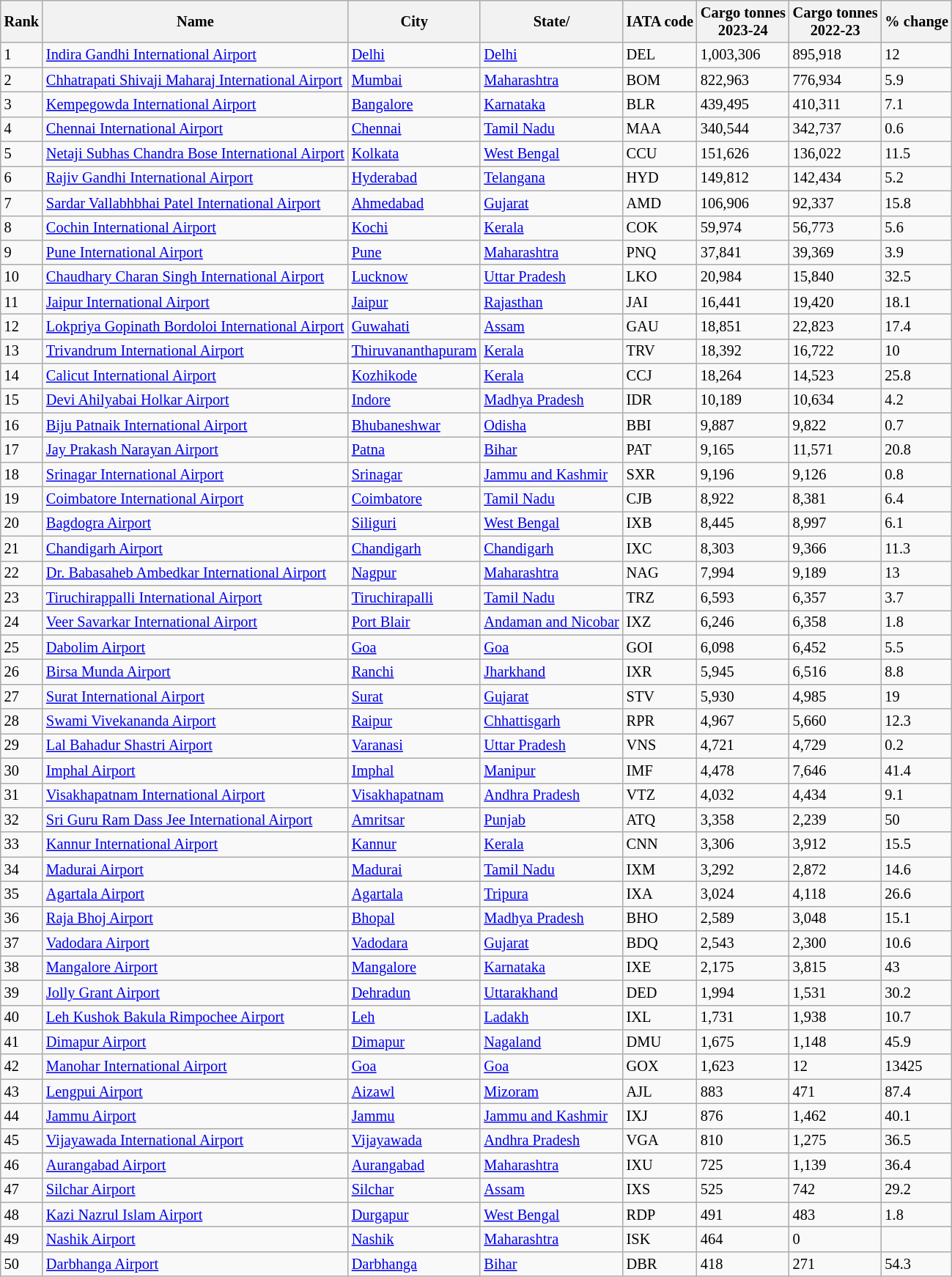<table class="wikitable sortable" style="border-collapse:collapse; text-align:left; font-size:85%">
<tr>
<th>Rank</th>
<th>Name</th>
<th>City</th>
<th>State/</th>
<th>IATA code</th>
<th>Cargo tonnes<br> 2023-24</th>
<th>Cargo tonnes<br> 2022-23</th>
<th>% change</th>
</tr>
<tr>
<td>1</td>
<td><a href='#'>Indira Gandhi International Airport</a></td>
<td><a href='#'>Delhi</a></td>
<td><a href='#'>Delhi</a></td>
<td>DEL</td>
<td>1,003,306</td>
<td>895,918</td>
<td>12</td>
</tr>
<tr>
<td>2</td>
<td><a href='#'>Chhatrapati Shivaji Maharaj International Airport</a></td>
<td><a href='#'>Mumbai</a></td>
<td><a href='#'>Maharashtra</a></td>
<td>BOM</td>
<td>822,963</td>
<td>776,934</td>
<td>5.9</td>
</tr>
<tr>
<td>3</td>
<td><a href='#'>Kempegowda International Airport</a></td>
<td><a href='#'>Bangalore</a></td>
<td><a href='#'>Karnataka</a></td>
<td>BLR</td>
<td>439,495</td>
<td>410,311</td>
<td>7.1</td>
</tr>
<tr>
<td>4</td>
<td><a href='#'>Chennai International Airport</a></td>
<td><a href='#'>Chennai</a></td>
<td><a href='#'>Tamil Nadu</a></td>
<td>MAA</td>
<td>340,544</td>
<td>342,737</td>
<td>0.6</td>
</tr>
<tr>
<td>5</td>
<td><a href='#'>Netaji Subhas Chandra Bose International Airport</a></td>
<td><a href='#'>Kolkata</a></td>
<td><a href='#'>West Bengal</a></td>
<td>CCU</td>
<td>151,626</td>
<td>136,022</td>
<td>11.5</td>
</tr>
<tr>
<td>6</td>
<td><a href='#'>Rajiv Gandhi International Airport</a></td>
<td><a href='#'>Hyderabad</a></td>
<td><a href='#'>Telangana</a></td>
<td>HYD</td>
<td>149,812</td>
<td>142,434</td>
<td>5.2</td>
</tr>
<tr>
<td>7</td>
<td><a href='#'>Sardar Vallabhbhai Patel International Airport</a></td>
<td><a href='#'>Ahmedabad</a></td>
<td><a href='#'>Gujarat</a></td>
<td>AMD</td>
<td>106,906</td>
<td>92,337</td>
<td>15.8</td>
</tr>
<tr>
<td>8</td>
<td><a href='#'>Cochin International Airport</a></td>
<td><a href='#'>Kochi</a></td>
<td><a href='#'>Kerala</a></td>
<td>COK</td>
<td>59,974</td>
<td>56,773</td>
<td>5.6</td>
</tr>
<tr>
<td>9</td>
<td><a href='#'>Pune International Airport</a></td>
<td><a href='#'>Pune</a></td>
<td><a href='#'>Maharashtra</a></td>
<td>PNQ</td>
<td>37,841</td>
<td>39,369</td>
<td>3.9</td>
</tr>
<tr>
<td>10</td>
<td><a href='#'>Chaudhary Charan Singh International Airport</a></td>
<td><a href='#'>Lucknow</a></td>
<td><a href='#'>Uttar Pradesh</a></td>
<td>LKO</td>
<td>20,984</td>
<td>15,840</td>
<td>32.5</td>
</tr>
<tr>
<td>11</td>
<td><a href='#'>Jaipur International Airport</a></td>
<td><a href='#'>Jaipur</a></td>
<td><a href='#'>Rajasthan</a></td>
<td>JAI</td>
<td>16,441</td>
<td>19,420</td>
<td>18.1</td>
</tr>
<tr>
<td>12</td>
<td><a href='#'>Lokpriya Gopinath Bordoloi International Airport</a></td>
<td><a href='#'>Guwahati</a></td>
<td><a href='#'>Assam</a></td>
<td>GAU</td>
<td>18,851</td>
<td>22,823</td>
<td>17.4</td>
</tr>
<tr>
<td>13</td>
<td><a href='#'>Trivandrum International Airport</a></td>
<td><a href='#'>Thiruvananthapuram</a></td>
<td><a href='#'>Kerala</a></td>
<td>TRV</td>
<td>18,392</td>
<td>16,722</td>
<td>10</td>
</tr>
<tr>
<td>14</td>
<td><a href='#'>Calicut International Airport</a></td>
<td><a href='#'>Kozhikode</a></td>
<td><a href='#'>Kerala</a></td>
<td>CCJ</td>
<td>18,264</td>
<td>14,523</td>
<td>25.8</td>
</tr>
<tr>
<td>15</td>
<td><a href='#'>Devi Ahilyabai Holkar Airport</a></td>
<td><a href='#'>Indore</a></td>
<td><a href='#'>Madhya Pradesh</a></td>
<td>IDR</td>
<td>10,189</td>
<td>10,634</td>
<td>4.2</td>
</tr>
<tr>
<td>16</td>
<td><a href='#'>Biju Patnaik International Airport</a></td>
<td><a href='#'>Bhubaneshwar</a></td>
<td><a href='#'>Odisha</a></td>
<td>BBI</td>
<td>9,887</td>
<td>9,822</td>
<td>0.7</td>
</tr>
<tr>
<td>17</td>
<td><a href='#'>Jay Prakash Narayan Airport</a></td>
<td><a href='#'>Patna</a></td>
<td><a href='#'>Bihar</a></td>
<td>PAT</td>
<td>9,165</td>
<td>11,571</td>
<td>20.8</td>
</tr>
<tr>
<td>18</td>
<td><a href='#'>Srinagar International Airport</a></td>
<td><a href='#'>Srinagar</a></td>
<td><a href='#'>Jammu and Kashmir</a></td>
<td>SXR</td>
<td>9,196</td>
<td>9,126</td>
<td>0.8</td>
</tr>
<tr>
<td>19</td>
<td><a href='#'>Coimbatore International Airport</a></td>
<td><a href='#'>Coimbatore</a></td>
<td><a href='#'>Tamil Nadu</a></td>
<td>CJB</td>
<td>8,922</td>
<td>8,381</td>
<td>6.4</td>
</tr>
<tr>
<td>20</td>
<td><a href='#'>Bagdogra Airport</a></td>
<td><a href='#'>Siliguri</a></td>
<td><a href='#'>West Bengal</a></td>
<td>IXB</td>
<td>8,445</td>
<td>8,997</td>
<td>6.1</td>
</tr>
<tr>
<td>21</td>
<td><a href='#'>Chandigarh Airport</a></td>
<td><a href='#'>Chandigarh</a></td>
<td><a href='#'>Chandigarh</a></td>
<td>IXC</td>
<td>8,303</td>
<td>9,366</td>
<td>11.3</td>
</tr>
<tr>
<td>22</td>
<td><a href='#'>Dr. Babasaheb Ambedkar International Airport</a></td>
<td><a href='#'>Nagpur</a></td>
<td><a href='#'>Maharashtra</a></td>
<td>NAG</td>
<td>7,994</td>
<td>9,189</td>
<td>13</td>
</tr>
<tr>
<td>23</td>
<td><a href='#'>Tiruchirappalli International Airport</a></td>
<td><a href='#'>Tiruchirapalli</a></td>
<td><a href='#'>Tamil Nadu</a></td>
<td>TRZ</td>
<td>6,593</td>
<td>6,357</td>
<td>3.7</td>
</tr>
<tr>
<td>24</td>
<td><a href='#'>Veer Savarkar International Airport</a></td>
<td><a href='#'>Port Blair</a></td>
<td><a href='#'>Andaman and Nicobar</a></td>
<td>IXZ</td>
<td>6,246</td>
<td>6,358</td>
<td>1.8</td>
</tr>
<tr>
<td>25</td>
<td><a href='#'>Dabolim Airport</a></td>
<td><a href='#'>Goa</a></td>
<td><a href='#'>Goa</a></td>
<td>GOI</td>
<td>6,098</td>
<td>6,452</td>
<td>5.5</td>
</tr>
<tr>
<td>26</td>
<td><a href='#'>Birsa Munda Airport</a></td>
<td><a href='#'>Ranchi</a></td>
<td><a href='#'>Jharkhand</a></td>
<td>IXR</td>
<td>5,945</td>
<td>6,516</td>
<td>8.8</td>
</tr>
<tr>
<td>27</td>
<td><a href='#'>Surat International Airport</a></td>
<td><a href='#'>Surat</a></td>
<td><a href='#'>Gujarat</a></td>
<td>STV</td>
<td>5,930</td>
<td>4,985</td>
<td>19</td>
</tr>
<tr>
<td>28</td>
<td><a href='#'>Swami Vivekananda Airport</a></td>
<td><a href='#'>Raipur</a></td>
<td><a href='#'>Chhattisgarh</a></td>
<td>RPR</td>
<td>4,967</td>
<td>5,660</td>
<td>12.3</td>
</tr>
<tr>
<td>29</td>
<td><a href='#'>Lal Bahadur Shastri Airport</a></td>
<td><a href='#'>Varanasi</a></td>
<td><a href='#'>Uttar Pradesh</a></td>
<td>VNS</td>
<td>4,721</td>
<td>4,729</td>
<td>0.2</td>
</tr>
<tr>
<td>30</td>
<td><a href='#'>Imphal Airport</a></td>
<td><a href='#'>Imphal</a></td>
<td><a href='#'>Manipur</a></td>
<td>IMF</td>
<td>4,478</td>
<td>7,646</td>
<td>41.4</td>
</tr>
<tr>
<td>31</td>
<td><a href='#'>Visakhapatnam International Airport</a></td>
<td><a href='#'>Visakhapatnam</a></td>
<td><a href='#'>Andhra Pradesh</a></td>
<td>VTZ</td>
<td>4,032</td>
<td>4,434</td>
<td>9.1</td>
</tr>
<tr>
<td>32</td>
<td><a href='#'>Sri Guru Ram Dass Jee International Airport</a></td>
<td><a href='#'>Amritsar</a></td>
<td><a href='#'>Punjab</a></td>
<td>ATQ</td>
<td>3,358</td>
<td>2,239</td>
<td>50</td>
</tr>
<tr>
<td>33</td>
<td><a href='#'>Kannur International Airport</a></td>
<td><a href='#'>Kannur</a></td>
<td><a href='#'>Kerala</a></td>
<td>CNN</td>
<td>3,306</td>
<td>3,912</td>
<td>15.5</td>
</tr>
<tr>
<td>34</td>
<td><a href='#'>Madurai Airport</a></td>
<td><a href='#'>Madurai</a></td>
<td><a href='#'>Tamil Nadu</a></td>
<td>IXM</td>
<td>3,292</td>
<td>2,872</td>
<td>14.6</td>
</tr>
<tr>
<td>35</td>
<td><a href='#'>Agartala Airport</a></td>
<td><a href='#'>Agartala</a></td>
<td><a href='#'>Tripura</a></td>
<td>IXA</td>
<td>3,024</td>
<td>4,118</td>
<td>26.6</td>
</tr>
<tr>
<td>36</td>
<td><a href='#'>Raja Bhoj Airport</a></td>
<td><a href='#'>Bhopal</a></td>
<td><a href='#'>Madhya Pradesh</a></td>
<td>BHO</td>
<td>2,589</td>
<td>3,048</td>
<td>15.1</td>
</tr>
<tr>
<td>37</td>
<td><a href='#'>Vadodara Airport</a></td>
<td><a href='#'>Vadodara</a></td>
<td><a href='#'>Gujarat</a></td>
<td>BDQ</td>
<td>2,543</td>
<td>2,300</td>
<td>10.6</td>
</tr>
<tr>
<td>38</td>
<td><a href='#'>Mangalore Airport</a></td>
<td><a href='#'>Mangalore</a></td>
<td><a href='#'>Karnataka</a></td>
<td>IXE</td>
<td>2,175</td>
<td>3,815</td>
<td>43</td>
</tr>
<tr>
<td>39</td>
<td><a href='#'>Jolly Grant Airport</a></td>
<td><a href='#'>Dehradun</a></td>
<td><a href='#'>Uttarakhand</a></td>
<td>DED</td>
<td>1,994</td>
<td>1,531</td>
<td>30.2</td>
</tr>
<tr>
<td>40</td>
<td><a href='#'>Leh Kushok Bakula Rimpochee Airport</a></td>
<td><a href='#'>Leh</a></td>
<td><a href='#'>Ladakh</a></td>
<td>IXL</td>
<td>1,731</td>
<td>1,938</td>
<td>10.7</td>
</tr>
<tr>
<td>41</td>
<td><a href='#'>Dimapur Airport</a></td>
<td><a href='#'>Dimapur</a></td>
<td><a href='#'>Nagaland</a></td>
<td>DMU</td>
<td>1,675</td>
<td>1,148</td>
<td>45.9</td>
</tr>
<tr>
<td>42</td>
<td><a href='#'>Manohar International Airport</a></td>
<td><a href='#'>Goa</a></td>
<td><a href='#'>Goa</a></td>
<td>GOX</td>
<td>1,623</td>
<td>12</td>
<td>13425</td>
</tr>
<tr>
<td>43</td>
<td><a href='#'>Lengpui Airport</a></td>
<td><a href='#'>Aizawl</a></td>
<td><a href='#'>Mizoram</a></td>
<td>AJL</td>
<td>883</td>
<td>471</td>
<td>87.4</td>
</tr>
<tr>
<td>44</td>
<td><a href='#'>Jammu Airport</a></td>
<td><a href='#'>Jammu</a></td>
<td><a href='#'>Jammu and Kashmir</a></td>
<td>IXJ</td>
<td>876</td>
<td>1,462</td>
<td>40.1</td>
</tr>
<tr>
<td>45</td>
<td><a href='#'>Vijayawada International Airport</a></td>
<td><a href='#'>Vijayawada</a></td>
<td><a href='#'>Andhra Pradesh</a></td>
<td>VGA</td>
<td>810</td>
<td>1,275</td>
<td>36.5</td>
</tr>
<tr>
<td>46</td>
<td><a href='#'>Aurangabad Airport</a></td>
<td><a href='#'>Aurangabad</a></td>
<td><a href='#'>Maharashtra</a></td>
<td>IXU</td>
<td>725</td>
<td>1,139</td>
<td>36.4</td>
</tr>
<tr>
<td>47</td>
<td><a href='#'>Silchar Airport</a></td>
<td><a href='#'>Silchar</a></td>
<td><a href='#'>Assam</a></td>
<td>IXS</td>
<td>525</td>
<td>742</td>
<td>29.2</td>
</tr>
<tr>
<td>48</td>
<td><a href='#'>Kazi Nazrul Islam Airport</a></td>
<td><a href='#'>Durgapur</a></td>
<td><a href='#'>West Bengal</a></td>
<td>RDP</td>
<td>491</td>
<td>483</td>
<td>1.8</td>
</tr>
<tr>
<td>49</td>
<td><a href='#'>Nashik Airport</a></td>
<td><a href='#'>Nashik</a></td>
<td><a href='#'>Maharashtra</a></td>
<td>ISK</td>
<td>464</td>
<td>0</td>
<td></td>
</tr>
<tr>
<td>50</td>
<td><a href='#'>Darbhanga Airport</a></td>
<td><a href='#'>Darbhanga</a></td>
<td><a href='#'>Bihar</a></td>
<td>DBR</td>
<td>418</td>
<td>271</td>
<td>54.3</td>
</tr>
</table>
